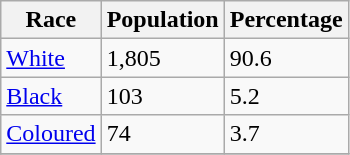<table class="wikitable">
<tr>
<th>Race</th>
<th>Population</th>
<th>Percentage</th>
</tr>
<tr>
<td><a href='#'>White</a></td>
<td>1,805</td>
<td>90.6</td>
</tr>
<tr>
<td><a href='#'>Black</a></td>
<td>103</td>
<td>5.2</td>
</tr>
<tr>
<td><a href='#'>Coloured</a></td>
<td>74</td>
<td>3.7</td>
</tr>
<tr>
</tr>
</table>
